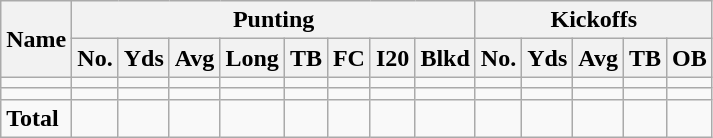<table class="wikitable" style="white-space:nowrap;">
<tr>
<th rowspan="2">Name</th>
<th colspan="8">Punting</th>
<th colspan="5">Kickoffs</th>
</tr>
<tr>
<th>No.</th>
<th>Yds</th>
<th>Avg</th>
<th>Long</th>
<th>TB</th>
<th>FC</th>
<th>I20</th>
<th>Blkd</th>
<th>No.</th>
<th>Yds</th>
<th>Avg</th>
<th>TB</th>
<th>OB</th>
</tr>
<tr>
<td></td>
<td></td>
<td></td>
<td></td>
<td></td>
<td></td>
<td></td>
<td></td>
<td></td>
<td></td>
<td></td>
<td></td>
<td></td>
<td></td>
</tr>
<tr>
<td></td>
<td></td>
<td></td>
<td></td>
<td></td>
<td></td>
<td></td>
<td></td>
<td></td>
<td></td>
<td></td>
<td></td>
<td></td>
<td></td>
</tr>
<tr>
<td><strong>Total</strong></td>
<td></td>
<td></td>
<td></td>
<td></td>
<td></td>
<td></td>
<td></td>
<td></td>
<td></td>
<td></td>
<td></td>
<td></td>
<td></td>
</tr>
</table>
